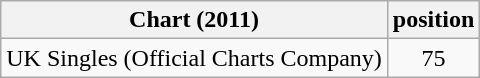<table class="wikitable">
<tr>
<th>Chart (2011)</th>
<th>position</th>
</tr>
<tr>
<td>UK Singles (Official Charts Company)</td>
<td style="text-align:center;">75</td>
</tr>
</table>
